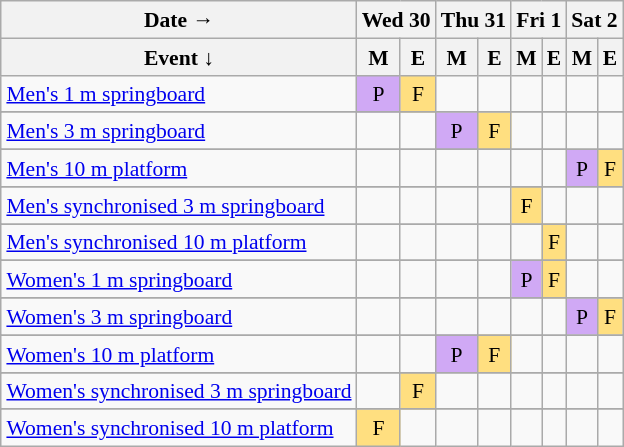<table class="wikitable" style="margin:0.5em auto; font-size:90%; line-height:1.25em;">
<tr style="text-align:center;">
<th>Date →</th>
<th colspan="2">Wed 30</th>
<th colspan="2">Thu 31</th>
<th colspan="2">Fri 1</th>
<th colspan="2">Sat 2</th>
</tr>
<tr>
<th>Event   ↓</th>
<th>M</th>
<th>E</th>
<th>M</th>
<th>E</th>
<th>M</th>
<th>E</th>
<th>M</th>
<th>E</th>
</tr>
<tr style="text-align:center;">
<td style="text-align:left;"><a href='#'>Men's 1 m springboard</a></td>
<td style="background-color:#D0A9F5;">P</td>
<td style="background-color:#FFDF80;">F</td>
<td></td>
<td></td>
<td></td>
<td></td>
<td></td>
<td></td>
</tr>
<tr>
</tr>
<tr style="text-align:center;">
<td style="text-align:left;"><a href='#'>Men's 3 m springboard</a></td>
<td></td>
<td></td>
<td style="background-color:#D0A9F5;">P</td>
<td style="background-color:#FFDF80;">F</td>
<td></td>
<td></td>
<td></td>
<td></td>
</tr>
<tr>
</tr>
<tr style="text-align:center;">
<td style="text-align:left;"><a href='#'>Men's 10 m platform</a></td>
<td></td>
<td></td>
<td></td>
<td></td>
<td></td>
<td></td>
<td style="background-color:#D0A9F5;">P</td>
<td style="background-color:#FFDF80;">F</td>
</tr>
<tr>
</tr>
<tr style="text-align:center;">
<td style="text-align:left;"><a href='#'>Men's synchronised 3 m springboard</a></td>
<td></td>
<td></td>
<td></td>
<td></td>
<td style="background-color:#FFDF80;">F</td>
<td></td>
<td></td>
<td></td>
</tr>
<tr>
</tr>
<tr style="text-align:center;">
<td style="text-align:left;"><a href='#'>Men's synchronised 10 m platform</a></td>
<td></td>
<td></td>
<td></td>
<td></td>
<td></td>
<td style="background-color:#FFDF80;">F</td>
<td></td>
<td></td>
</tr>
<tr>
</tr>
<tr style="text-align:center;">
<td style="text-align:left;"><a href='#'>Women's 1 m springboard</a></td>
<td></td>
<td></td>
<td></td>
<td></td>
<td style="background-color:#D0A9F5;">P</td>
<td style="background-color:#FFDF80;">F</td>
<td></td>
<td></td>
</tr>
<tr>
</tr>
<tr style="text-align:center;">
<td style="text-align:left;"><a href='#'>Women's 3 m springboard</a></td>
<td></td>
<td></td>
<td></td>
<td></td>
<td></td>
<td></td>
<td style="background-color:#D0A9F5;">P</td>
<td style="background-color:#FFDF80;">F</td>
</tr>
<tr>
</tr>
<tr style="text-align:center;">
<td style="text-align:left;"><a href='#'>Women's 10 m platform</a></td>
<td></td>
<td></td>
<td style="background-color:#D0A9F5;">P</td>
<td style="background-color:#FFDF80;">F</td>
<td></td>
<td></td>
<td></td>
<td></td>
</tr>
<tr>
</tr>
<tr style="text-align:center;">
<td style="text-align:left;"><a href='#'>Women's synchronised 3 m springboard</a></td>
<td></td>
<td style="background-color:#FFDF80;">F</td>
<td></td>
<td></td>
<td></td>
<td></td>
<td></td>
<td></td>
</tr>
<tr>
</tr>
<tr style="text-align:center;">
<td style="text-align:left;"><a href='#'>Women's synchronised 10 m platform</a></td>
<td style="background-color:#FFDF80;">F</td>
<td></td>
<td></td>
<td></td>
<td></td>
<td></td>
<td></td>
<td></td>
</tr>
</table>
